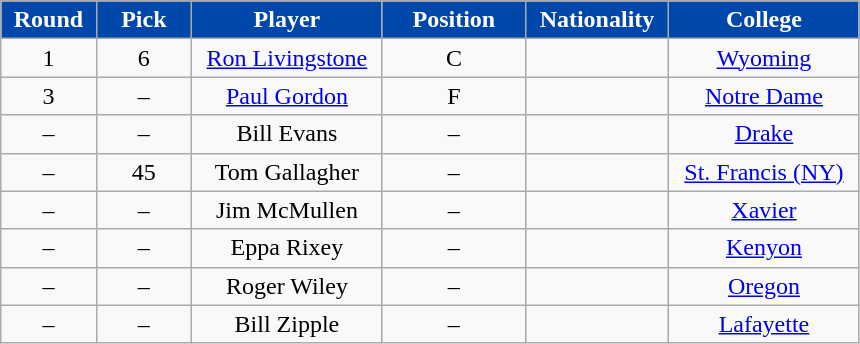<table class="wikitable sortable sortable">
<tr>
<th style="background:#0047AB; color:white" width="10%">Round</th>
<th style="background:#0047AB; color:white" width="10%">Pick</th>
<th style="background:#0047AB; color:white" width="20%">Player</th>
<th style="background:#0047AB; color:white" width="15%">Position</th>
<th style="background:#0047AB; color:white" width="15%">Nationality</th>
<th style="background:#0047AB; color:white" width="20%">College</th>
</tr>
<tr style="text-align: center">
<td>1</td>
<td>6</td>
<td><a href='#'>Ron Livingstone</a></td>
<td>C</td>
<td></td>
<td><a href='#'>Wyoming</a></td>
</tr>
<tr style="text-align: center">
<td>3</td>
<td>–</td>
<td><a href='#'>Paul Gordon</a></td>
<td>F</td>
<td></td>
<td><a href='#'>Notre Dame</a></td>
</tr>
<tr style="text-align: center">
<td>–</td>
<td>–</td>
<td>Bill Evans</td>
<td>–</td>
<td></td>
<td><a href='#'>Drake</a></td>
</tr>
<tr style="text-align: center">
<td>–</td>
<td>45</td>
<td>Tom Gallagher</td>
<td>–</td>
<td></td>
<td><a href='#'>St. Francis (NY)</a></td>
</tr>
<tr style="text-align: center">
<td>–</td>
<td>–</td>
<td>Jim McMullen</td>
<td>–</td>
<td></td>
<td><a href='#'>Xavier</a></td>
</tr>
<tr style="text-align: center">
<td>–</td>
<td>–</td>
<td>Eppa Rixey</td>
<td>–</td>
<td></td>
<td><a href='#'>Kenyon</a></td>
</tr>
<tr style="text-align: center">
<td>–</td>
<td>–</td>
<td>Roger Wiley</td>
<td>–</td>
<td></td>
<td><a href='#'>Oregon</a></td>
</tr>
<tr style="text-align: center">
<td>–</td>
<td>–</td>
<td>Bill Zipple</td>
<td>–</td>
<td></td>
<td><a href='#'>Lafayette</a></td>
</tr>
</table>
